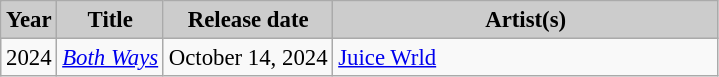<table class="wikitable" style="font-size:95%">
<tr>
<th style="background:#ccc;">Year</th>
<th style="background:#ccc;">Title</th>
<th style="background:#ccc;">Release date</th>
<th style="background:#ccc; width:250px;">Artist(s)</th>
</tr>
<tr>
<td>2024</td>
<td><em><a href='#'>Both Ways</a></em></td>
<td>October 14, 2024</td>
<td><a href='#'>Juice Wrld</a></td>
</tr>
</table>
